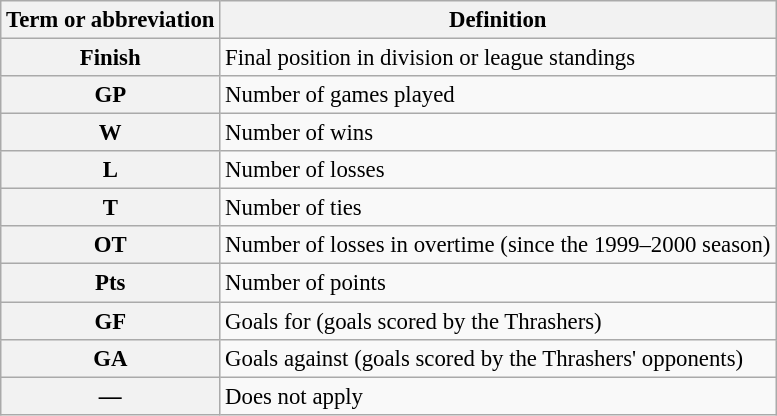<table class="wikitable" style="font-size:95%">
<tr>
<th scope="col">Term or abbreviation</th>
<th scope="col">Definition</th>
</tr>
<tr>
<th scope="row">Finish</th>
<td>Final position in division or league standings</td>
</tr>
<tr>
<th scope="row">GP</th>
<td>Number of games played</td>
</tr>
<tr>
<th scope="row">W</th>
<td>Number of wins</td>
</tr>
<tr>
<th scope="row">L</th>
<td>Number of losses</td>
</tr>
<tr>
<th scope="row">T</th>
<td>Number of ties</td>
</tr>
<tr>
<th scope="row">OT</th>
<td>Number of losses in overtime (since the 1999–2000 season)</td>
</tr>
<tr>
<th scope="row">Pts</th>
<td>Number of points</td>
</tr>
<tr>
<th scope="row">GF</th>
<td>Goals for (goals scored by the Thrashers)</td>
</tr>
<tr>
<th scope="row">GA</th>
<td>Goals against (goals scored by the Thrashers' opponents)</td>
</tr>
<tr>
<th scope="row">—</th>
<td>Does not apply</td>
</tr>
</table>
